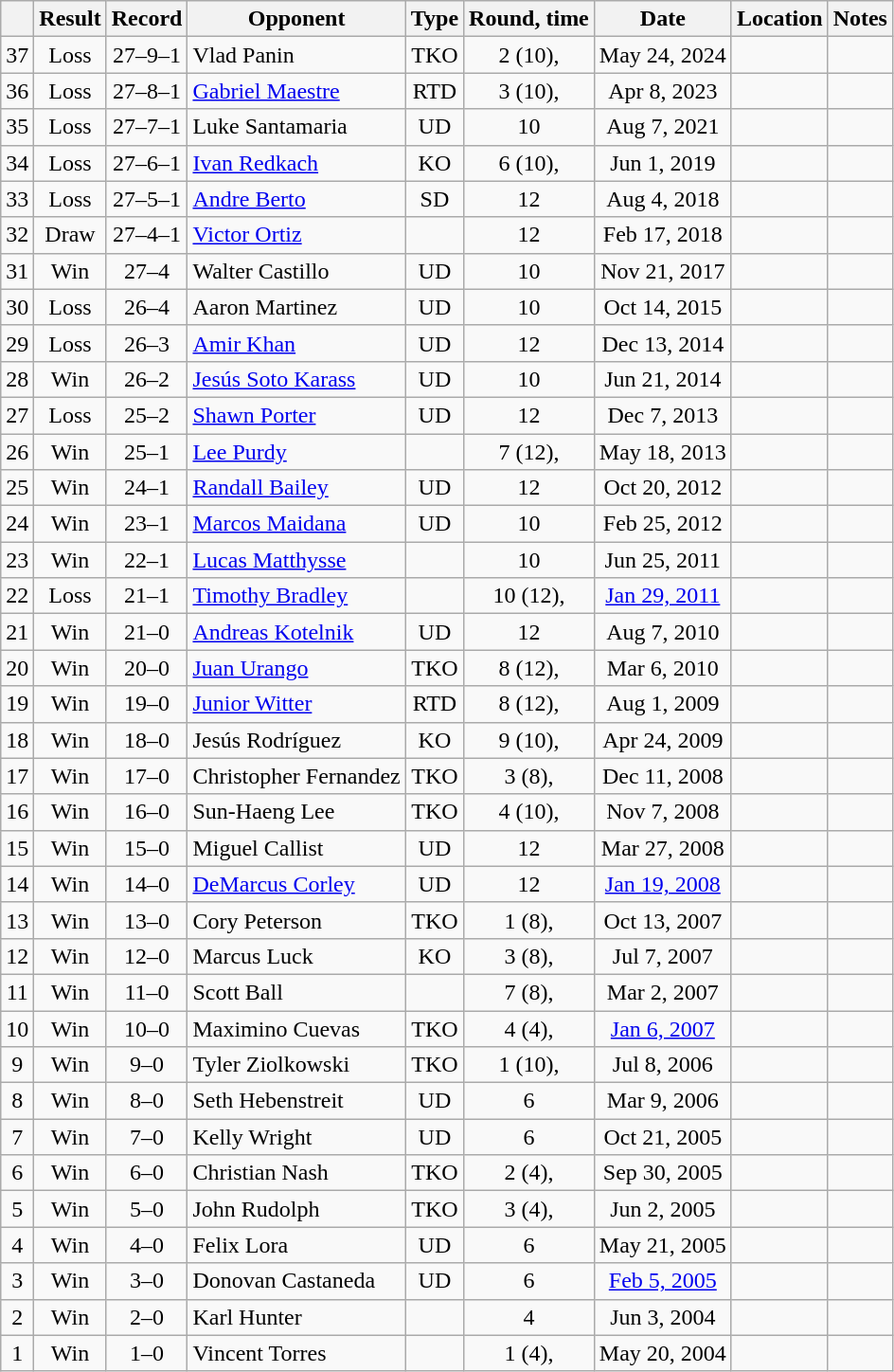<table class=wikitable style=text-align:center>
<tr>
<th></th>
<th>Result</th>
<th>Record</th>
<th>Opponent</th>
<th>Type</th>
<th>Round, time</th>
<th>Date</th>
<th>Location</th>
<th>Notes</th>
</tr>
<tr>
<td>37</td>
<td>Loss</td>
<td>27–9–1</td>
<td align=left>Vlad Panin</td>
<td>TKO</td>
<td>2 (10), </td>
<td>May 24, 2024</td>
<td align=left></td>
<td align=left></td>
</tr>
<tr>
<td>36</td>
<td>Loss</td>
<td>27–8–1</td>
<td align=left><a href='#'>Gabriel Maestre</a></td>
<td>RTD</td>
<td>3 (10), </td>
<td>Apr 8, 2023</td>
<td align=left></td>
<td align=left></td>
</tr>
<tr>
<td>35</td>
<td>Loss</td>
<td>27–7–1</td>
<td align=left>Luke Santamaria</td>
<td>UD</td>
<td>10</td>
<td>Aug 7, 2021</td>
<td align=left></td>
<td align=left></td>
</tr>
<tr>
<td>34</td>
<td>Loss</td>
<td>27–6–1</td>
<td align=left><a href='#'>Ivan Redkach</a></td>
<td>KO</td>
<td>6 (10), </td>
<td>Jun 1, 2019</td>
<td align=left></td>
<td align=left></td>
</tr>
<tr>
<td>33</td>
<td>Loss</td>
<td>27–5–1</td>
<td align=left><a href='#'>Andre Berto</a></td>
<td>SD</td>
<td>12</td>
<td>Aug 4, 2018</td>
<td align=left></td>
<td align=left></td>
</tr>
<tr>
<td>32</td>
<td>Draw</td>
<td>27–4–1</td>
<td align=left><a href='#'>Victor Ortiz</a></td>
<td></td>
<td>12</td>
<td>Feb 17, 2018</td>
<td align=left></td>
<td align=left></td>
</tr>
<tr>
<td>31</td>
<td>Win</td>
<td>27–4</td>
<td align=left>Walter Castillo</td>
<td>UD</td>
<td>10</td>
<td>Nov 21, 2017</td>
<td align=left></td>
<td align=left></td>
</tr>
<tr>
<td>30</td>
<td>Loss</td>
<td>26–4</td>
<td align=left>Aaron Martinez</td>
<td>UD</td>
<td>10</td>
<td>Oct 14, 2015</td>
<td align=left></td>
<td align=left></td>
</tr>
<tr>
<td>29</td>
<td>Loss</td>
<td>26–3</td>
<td align=left><a href='#'>Amir Khan</a></td>
<td>UD</td>
<td>12</td>
<td>Dec 13, 2014</td>
<td align=left></td>
<td align=left></td>
</tr>
<tr>
<td>28</td>
<td>Win</td>
<td>26–2</td>
<td align=left><a href='#'>Jesús Soto Karass</a></td>
<td>UD</td>
<td>10</td>
<td>Jun 21, 2014</td>
<td align=left></td>
<td align=left></td>
</tr>
<tr>
<td>27</td>
<td>Loss</td>
<td>25–2</td>
<td align=left><a href='#'>Shawn Porter</a></td>
<td>UD</td>
<td>12</td>
<td>Dec 7, 2013</td>
<td align=left></td>
<td align=left></td>
</tr>
<tr>
<td>26</td>
<td>Win</td>
<td>25–1</td>
<td align=left><a href='#'>Lee Purdy</a></td>
<td></td>
<td>7 (12), </td>
<td>May 18, 2013</td>
<td align=left></td>
<td align=left></td>
</tr>
<tr>
<td>25</td>
<td>Win</td>
<td>24–1</td>
<td align=left><a href='#'>Randall Bailey</a></td>
<td>UD</td>
<td>12</td>
<td>Oct 20, 2012</td>
<td align=left></td>
<td align=left></td>
</tr>
<tr>
<td>24</td>
<td>Win</td>
<td>23–1</td>
<td align=left><a href='#'>Marcos Maidana</a></td>
<td>UD</td>
<td>10</td>
<td>Feb 25, 2012</td>
<td align=left></td>
<td align=left></td>
</tr>
<tr>
<td>23</td>
<td>Win</td>
<td>22–1</td>
<td align=left><a href='#'>Lucas Matthysse</a></td>
<td></td>
<td>10</td>
<td>Jun 25, 2011</td>
<td align=left></td>
<td align=left></td>
</tr>
<tr>
<td>22</td>
<td>Loss</td>
<td>21–1</td>
<td align=left><a href='#'>Timothy Bradley</a></td>
<td></td>
<td>10 (12), </td>
<td><a href='#'>Jan 29, 2011</a></td>
<td align=left></td>
<td align=left></td>
</tr>
<tr>
<td>21</td>
<td>Win</td>
<td>21–0</td>
<td align=left><a href='#'>Andreas Kotelnik</a></td>
<td>UD</td>
<td>12</td>
<td>Aug 7, 2010</td>
<td align=left></td>
<td align=left></td>
</tr>
<tr>
<td>20</td>
<td>Win</td>
<td>20–0</td>
<td align=left><a href='#'>Juan Urango</a></td>
<td>TKO</td>
<td>8 (12), </td>
<td>Mar 6, 2010</td>
<td align=left></td>
<td align=left></td>
</tr>
<tr>
<td>19</td>
<td>Win</td>
<td>19–0</td>
<td align=left><a href='#'>Junior Witter</a></td>
<td>RTD</td>
<td>8 (12), </td>
<td>Aug 1, 2009</td>
<td align=left></td>
<td align=left></td>
</tr>
<tr>
<td>18</td>
<td>Win</td>
<td>18–0</td>
<td align=left>Jesús Rodríguez</td>
<td>KO</td>
<td>9 (10), </td>
<td>Apr 24, 2009</td>
<td align=left></td>
<td align=left></td>
</tr>
<tr>
<td>17</td>
<td>Win</td>
<td>17–0</td>
<td align=left>Christopher Fernandez</td>
<td>TKO</td>
<td>3 (8), </td>
<td>Dec 11, 2008</td>
<td align=left></td>
<td align=left></td>
</tr>
<tr>
<td>16</td>
<td>Win</td>
<td>16–0</td>
<td align=left>Sun-Haeng Lee</td>
<td>TKO</td>
<td>4 (10), </td>
<td>Nov 7, 2008</td>
<td align=left></td>
<td align=left></td>
</tr>
<tr>
<td>15</td>
<td>Win</td>
<td>15–0</td>
<td align=left>Miguel Callist</td>
<td>UD</td>
<td>12</td>
<td>Mar 27, 2008</td>
<td align=left></td>
<td align=left></td>
</tr>
<tr>
<td>14</td>
<td>Win</td>
<td>14–0</td>
<td align=left><a href='#'>DeMarcus Corley</a></td>
<td>UD</td>
<td>12</td>
<td><a href='#'>Jan 19, 2008</a></td>
<td align=left></td>
<td align=left></td>
</tr>
<tr>
<td>13</td>
<td>Win</td>
<td>13–0</td>
<td align=left>Cory Peterson</td>
<td>TKO</td>
<td>1 (8), </td>
<td>Oct 13, 2007</td>
<td align=left></td>
<td align=left></td>
</tr>
<tr>
<td>12</td>
<td>Win</td>
<td>12–0</td>
<td align=left>Marcus Luck</td>
<td>KO</td>
<td>3 (8), </td>
<td>Jul 7, 2007</td>
<td align=left></td>
<td align=left></td>
</tr>
<tr>
<td>11</td>
<td>Win</td>
<td>11–0</td>
<td align=left>Scott Ball</td>
<td></td>
<td>7 (8), </td>
<td>Mar 2, 2007</td>
<td align=left></td>
<td align=left></td>
</tr>
<tr>
<td>10</td>
<td>Win</td>
<td>10–0</td>
<td align=left>Maximino Cuevas</td>
<td>TKO</td>
<td>4 (4), </td>
<td><a href='#'>Jan 6, 2007</a></td>
<td align=left></td>
<td align=left></td>
</tr>
<tr>
<td>9</td>
<td>Win</td>
<td>9–0</td>
<td align=left>Tyler Ziolkowski</td>
<td>TKO</td>
<td>1 (10), </td>
<td>Jul 8, 2006</td>
<td align=left></td>
<td align=left></td>
</tr>
<tr>
<td>8</td>
<td>Win</td>
<td>8–0</td>
<td align=left>Seth Hebenstreit</td>
<td>UD</td>
<td>6</td>
<td>Mar 9, 2006</td>
<td align=left></td>
<td align=left></td>
</tr>
<tr>
<td>7</td>
<td>Win</td>
<td>7–0</td>
<td align=left>Kelly Wright</td>
<td>UD</td>
<td>6</td>
<td>Oct 21, 2005</td>
<td align=left></td>
<td align=left></td>
</tr>
<tr>
<td>6</td>
<td>Win</td>
<td>6–0</td>
<td align=left>Christian Nash</td>
<td>TKO</td>
<td>2 (4), </td>
<td>Sep 30, 2005</td>
<td align=left></td>
<td align=left></td>
</tr>
<tr>
<td>5</td>
<td>Win</td>
<td>5–0</td>
<td align=left>John Rudolph</td>
<td>TKO</td>
<td>3 (4), </td>
<td>Jun 2, 2005</td>
<td align=left></td>
<td align=left></td>
</tr>
<tr>
<td>4</td>
<td>Win</td>
<td>4–0</td>
<td align=left>Felix Lora</td>
<td>UD</td>
<td>6</td>
<td>May 21, 2005</td>
<td align=left></td>
<td align=left></td>
</tr>
<tr>
<td>3</td>
<td>Win</td>
<td>3–0</td>
<td align=left>Donovan Castaneda</td>
<td>UD</td>
<td>6</td>
<td><a href='#'>Feb 5, 2005</a></td>
<td align=left></td>
<td align=left></td>
</tr>
<tr>
<td>2</td>
<td>Win</td>
<td>2–0</td>
<td align=left>Karl Hunter</td>
<td></td>
<td>4</td>
<td>Jun 3, 2004</td>
<td align=left></td>
<td align=left></td>
</tr>
<tr>
<td>1</td>
<td>Win</td>
<td>1–0</td>
<td align=left>Vincent Torres</td>
<td></td>
<td>1 (4), </td>
<td>May 20, 2004</td>
<td align=left></td>
<td align=left></td>
</tr>
</table>
